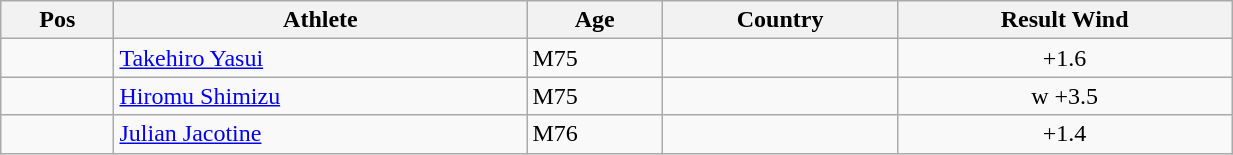<table class="wikitable"  style="text-align:center; width:65%;">
<tr>
<th>Pos</th>
<th>Athlete</th>
<th>Age</th>
<th>Country</th>
<th>Result Wind</th>
</tr>
<tr>
<td align=center></td>
<td align=left><a href='#'>Takehiro Yasui</a></td>
<td align=left>M75</td>
<td align=left></td>
<td> +1.6</td>
</tr>
<tr>
<td align=center></td>
<td align=left><a href='#'>Hiromu Shimizu</a></td>
<td align=left>M75</td>
<td align=left></td>
<td>w +3.5</td>
</tr>
<tr>
<td align=center></td>
<td align=left><a href='#'>Julian Jacotine</a></td>
<td align=left>M76</td>
<td align=left></td>
<td> +1.4</td>
</tr>
</table>
